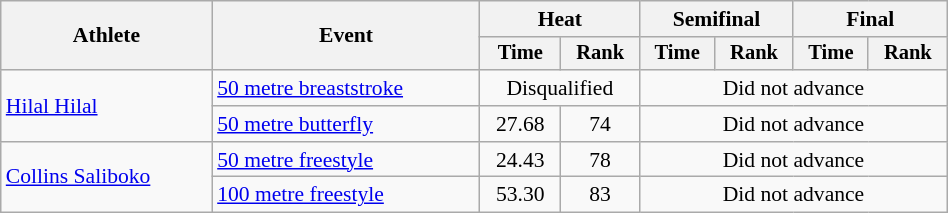<table class="wikitable" style="text-align:center; font-size:90%; width:50%;">
<tr>
<th rowspan="2">Athlete</th>
<th rowspan="2">Event</th>
<th colspan="2">Heat</th>
<th colspan="2">Semifinal</th>
<th colspan="2">Final</th>
</tr>
<tr style="font-size:95%">
<th>Time</th>
<th>Rank</th>
<th>Time</th>
<th>Rank</th>
<th>Time</th>
<th>Rank</th>
</tr>
<tr>
<td align=left rowspan=2><a href='#'>Hilal Hilal</a></td>
<td align=left><a href='#'>50 metre breaststroke</a></td>
<td colspan=2>Disqualified</td>
<td colspan=4>Did not advance</td>
</tr>
<tr>
<td align=left><a href='#'>50 metre butterfly</a></td>
<td>27.68</td>
<td>74</td>
<td colspan=4>Did not advance</td>
</tr>
<tr>
<td align=left rowspan=2><a href='#'>Collins Saliboko</a></td>
<td align=left><a href='#'>50 metre freestyle</a></td>
<td>24.43</td>
<td>78</td>
<td colspan=4>Did not advance</td>
</tr>
<tr>
<td align=left><a href='#'>100 metre freestyle</a></td>
<td>53.30</td>
<td>83</td>
<td colspan=4>Did not advance</td>
</tr>
</table>
